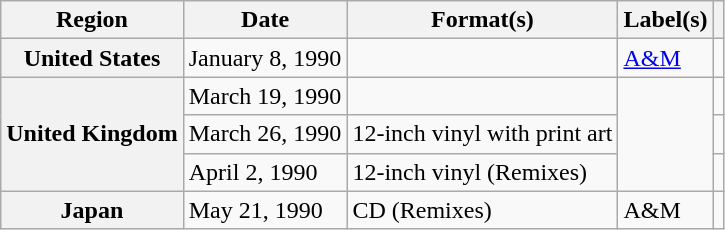<table class="wikitable plainrowheaders">
<tr>
<th scope="col">Region</th>
<th scope="col">Date</th>
<th scope="col">Format(s)</th>
<th scope="col">Label(s)</th>
<th scope="col"></th>
</tr>
<tr>
<th scope="row">United States</th>
<td>January 8, 1990</td>
<td></td>
<td><a href='#'>A&M</a></td>
<td></td>
</tr>
<tr>
<th scope="row" rowspan="3">United Kingdom</th>
<td>March 19, 1990</td>
<td></td>
<td rowspan="3"></td>
<td></td>
</tr>
<tr>
<td>March 26, 1990</td>
<td>12-inch vinyl with print art</td>
<td></td>
</tr>
<tr>
<td>April 2, 1990</td>
<td>12-inch vinyl (Remixes)</td>
<td></td>
</tr>
<tr>
<th scope="row">Japan</th>
<td>May 21, 1990</td>
<td>CD (Remixes)</td>
<td>A&M</td>
<td></td>
</tr>
</table>
